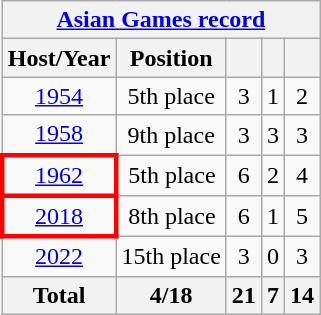<table class="wikitable" style="text-align: center;">
<tr>
<th colspan=10><a href='#'>Asian Games record</a></th>
</tr>
<tr>
<th>Host/Year</th>
<th>Position</th>
<th></th>
<th></th>
<th></th>
</tr>
<tr>
<td> <a href='#'>1954</a></td>
<td>5th place</td>
<td>3</td>
<td>1</td>
<td>2</td>
</tr>
<tr>
<td> <a href='#'>1958</a></td>
<td>9th place</td>
<td>3</td>
<td>3</td>
<td>3</td>
</tr>
<tr>
<td style="border: 3px solid red"> <a href='#'>1962</a></td>
<td>5th place</td>
<td>6</td>
<td>2</td>
<td>4</td>
</tr>
<tr>
<td style="border: 3px solid red"> <a href='#'>2018</a></td>
<td>8th place</td>
<td>6</td>
<td>1</td>
<td>5</td>
</tr>
<tr>
<td> <a href='#'>2022</a></td>
<td>15th place</td>
<td>3</td>
<td>0</td>
<td>3</td>
</tr>
<tr>
<th>Total</th>
<th>4/18</th>
<th>21</th>
<th>7</th>
<th>14</th>
</tr>
</table>
